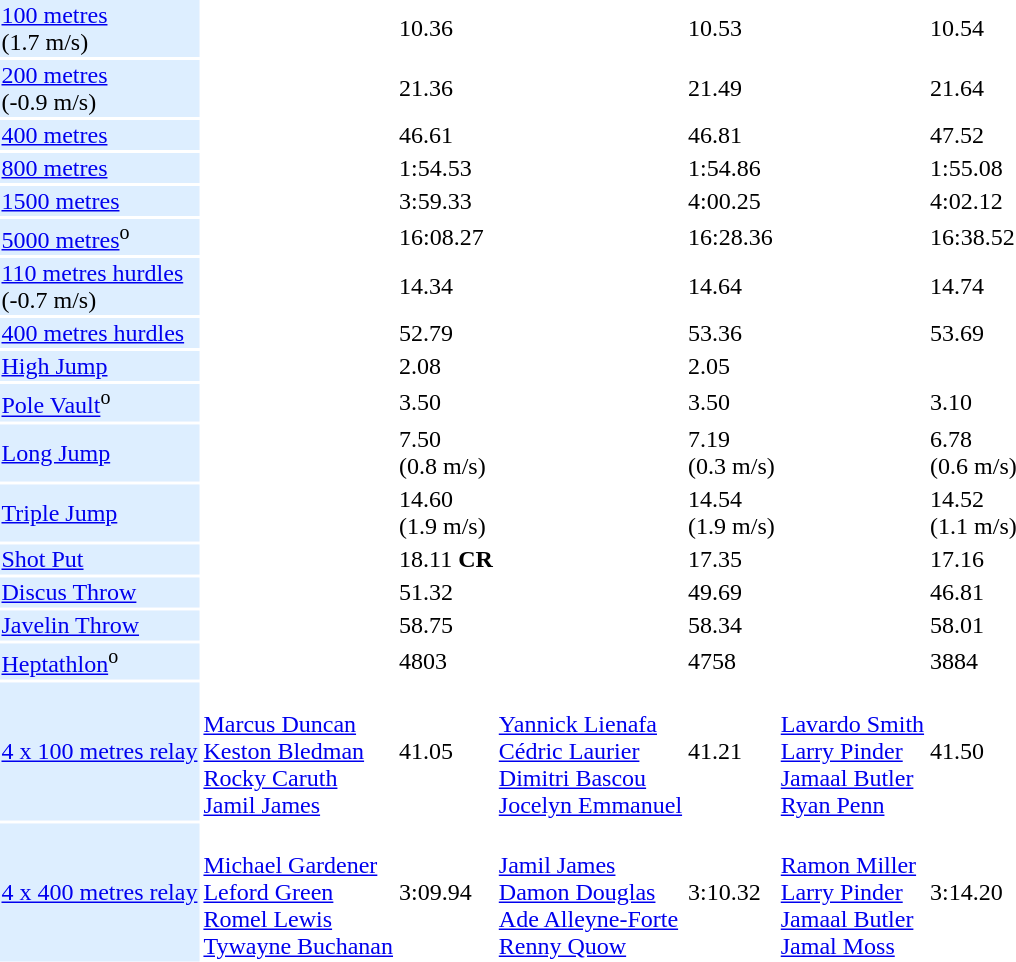<table>
<tr>
<td bgcolor = DDEEFF><a href='#'>100 metres</a> <br> (1.7 m/s)</td>
<td></td>
<td>10.36</td>
<td></td>
<td>10.53</td>
<td></td>
<td>10.54</td>
</tr>
<tr>
<td bgcolor = DDEEFF><a href='#'>200 metres</a> <br> (-0.9 m/s)</td>
<td></td>
<td>21.36</td>
<td></td>
<td>21.49</td>
<td></td>
<td>21.64</td>
</tr>
<tr>
<td bgcolor = DDEEFF><a href='#'>400 metres</a></td>
<td></td>
<td>46.61</td>
<td></td>
<td>46.81</td>
<td></td>
<td>47.52</td>
</tr>
<tr>
<td bgcolor = DDEEFF><a href='#'>800 metres</a></td>
<td></td>
<td>1:54.53</td>
<td></td>
<td>1:54.86</td>
<td></td>
<td>1:55.08</td>
</tr>
<tr>
<td bgcolor = DDEEFF><a href='#'>1500 metres</a></td>
<td></td>
<td>3:59.33</td>
<td></td>
<td>4:00.25</td>
<td></td>
<td>4:02.12</td>
</tr>
<tr>
<td bgcolor = DDEEFF><a href='#'>5000 metres</a><sup>o</sup></td>
<td></td>
<td>16:08.27</td>
<td></td>
<td>16:28.36</td>
<td></td>
<td>16:38.52</td>
</tr>
<tr>
<td bgcolor = DDEEFF><a href='#'>110 metres hurdles</a> <br> (-0.7 m/s)</td>
<td></td>
<td>14.34</td>
<td></td>
<td>14.64</td>
<td></td>
<td>14.74</td>
</tr>
<tr>
<td bgcolor = DDEEFF><a href='#'>400 metres hurdles</a></td>
<td></td>
<td>52.79</td>
<td></td>
<td>53.36</td>
<td></td>
<td>53.69</td>
</tr>
<tr>
<td bgcolor = DDEEFF><a href='#'>High Jump</a></td>
<td></td>
<td>2.08</td>
<td> <br> </td>
<td>2.05</td>
<td></td>
<td></td>
</tr>
<tr>
<td bgcolor = DDEEFF><a href='#'>Pole Vault</a><sup>o</sup></td>
<td></td>
<td>3.50</td>
<td></td>
<td>3.50</td>
<td></td>
<td>3.10</td>
</tr>
<tr>
<td bgcolor = DDEEFF><a href='#'>Long Jump</a></td>
<td></td>
<td>7.50 <br> (0.8 m/s)</td>
<td></td>
<td>7.19 <br> (0.3 m/s)</td>
<td></td>
<td>6.78 <br> (0.6 m/s)</td>
</tr>
<tr>
<td bgcolor = DDEEFF><a href='#'>Triple Jump</a></td>
<td></td>
<td>14.60 <br> (1.9 m/s)</td>
<td></td>
<td>14.54 <br> (1.9 m/s)</td>
<td></td>
<td>14.52 <br> (1.1 m/s)</td>
</tr>
<tr>
<td bgcolor = DDEEFF><a href='#'>Shot Put</a></td>
<td></td>
<td>18.11 <strong>CR</strong></td>
<td></td>
<td>17.35</td>
<td></td>
<td>17.16</td>
</tr>
<tr>
<td bgcolor = DDEEFF><a href='#'>Discus Throw</a></td>
<td></td>
<td>51.32</td>
<td></td>
<td>49.69</td>
<td></td>
<td>46.81</td>
</tr>
<tr>
<td bgcolor = DDEEFF><a href='#'>Javelin Throw</a></td>
<td></td>
<td>58.75</td>
<td></td>
<td>58.34</td>
<td></td>
<td>58.01</td>
</tr>
<tr>
<td bgcolor = DDEEFF><a href='#'>Heptathlon</a><sup>o</sup></td>
<td></td>
<td>4803</td>
<td></td>
<td>4758</td>
<td></td>
<td>3884</td>
</tr>
<tr>
<td bgcolor = DDEEFF><a href='#'>4 x 100 metres relay</a></td>
<td> <br> <a href='#'>Marcus Duncan</a> <br> <a href='#'>Keston Bledman</a> <br> <a href='#'>Rocky Caruth</a> <br> <a href='#'>Jamil James</a></td>
<td>41.05</td>
<td> <br> <a href='#'>Yannick Lienafa</a> <br> <a href='#'>Cédric Laurier</a> <br> <a href='#'>Dimitri Bascou</a> <br> <a href='#'>Jocelyn Emmanuel</a></td>
<td>41.21</td>
<td> <br> <a href='#'>Lavardo Smith</a> <br> <a href='#'>Larry Pinder</a> <br> <a href='#'>Jamaal Butler</a> <br> <a href='#'>Ryan Penn</a></td>
<td>41.50</td>
</tr>
<tr>
<td bgcolor = DDEEFF><a href='#'>4 x 400 metres relay</a></td>
<td><br><a href='#'>Michael Gardener</a><br><a href='#'>Leford Green</a><br><a href='#'>Romel Lewis</a><br><a href='#'>Tywayne Buchanan</a></td>
<td>3:09.94</td>
<td> <br> <a href='#'>Jamil James</a> <br> <a href='#'>Damon Douglas</a> <br> <a href='#'>Ade Alleyne-Forte</a> <br> <a href='#'>Renny Quow</a></td>
<td>3:10.32</td>
<td> <br> <a href='#'>Ramon Miller</a> <br> <a href='#'>Larry Pinder</a> <br> <a href='#'>Jamaal Butler</a> <br> <a href='#'>Jamal Moss</a></td>
<td>3:14.20</td>
</tr>
</table>
